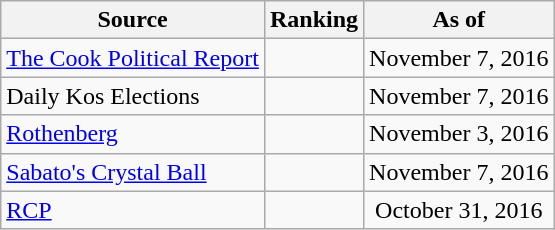<table class="wikitable" style="text-align:center">
<tr>
<th>Source</th>
<th>Ranking</th>
<th>As of</th>
</tr>
<tr>
<td align=left><a href='#'>The Cook Political Report</a></td>
<td></td>
<td>November 7, 2016</td>
</tr>
<tr>
<td align=left>Daily Kos Elections</td>
<td></td>
<td>November 7, 2016</td>
</tr>
<tr>
<td align=left><a href='#'>Rothenberg</a></td>
<td></td>
<td>November 3, 2016</td>
</tr>
<tr>
<td align=left><a href='#'>Sabato's Crystal Ball</a></td>
<td></td>
<td>November 7, 2016</td>
</tr>
<tr>
<td align="left"><a href='#'>RCP</a></td>
<td></td>
<td>October 31, 2016</td>
</tr>
</table>
